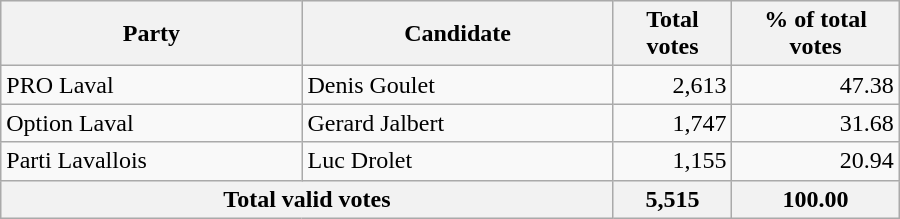<table style="width:600px;" class="wikitable">
<tr style="background-color:#E9E9E9">
<th colspan="2" style="width: 200px">Party</th>
<th colspan="1" style="width: 200px">Candidate</th>
<th align="right">Total votes</th>
<th align="right">% of total votes</th>
</tr>
<tr>
<td colspan="2" align="left">PRO Laval</td>
<td align="left">Denis Goulet</td>
<td align="right">2,613</td>
<td align="right">47.38</td>
</tr>
<tr>
<td colspan="2" align="left">Option Laval</td>
<td align="left">Gerard Jalbert</td>
<td align="right">1,747</td>
<td align="right">31.68</td>
</tr>
<tr>
<td colspan="2" align="left">Parti Lavallois</td>
<td align="left">Luc Drolet</td>
<td align="right">1,155</td>
<td align="right">20.94</td>
</tr>
<tr bgcolor="#EEEEEE">
<th colspan="3"  align="left">Total valid votes</th>
<th align="right">5,515</th>
<th align="right">100.00</th>
</tr>
</table>
